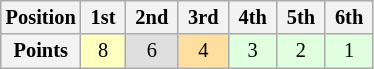<table class="wikitable" style="font-size:85%; text-align:center">
<tr>
<th>Position</th>
<th> 1st </th>
<th> 2nd </th>
<th> 3rd </th>
<th> 4th </th>
<th> 5th </th>
<th> 6th </th>
</tr>
<tr>
<th>Points</th>
<td style="background:#ffffbf;">8</td>
<td style="background:#dfdfdf;">6</td>
<td style="background:#ffdf9f;">4</td>
<td style="background:#dfffdf;">3</td>
<td style="background:#dfffdf;">2</td>
<td style="background:#dfffdf;">1</td>
</tr>
</table>
